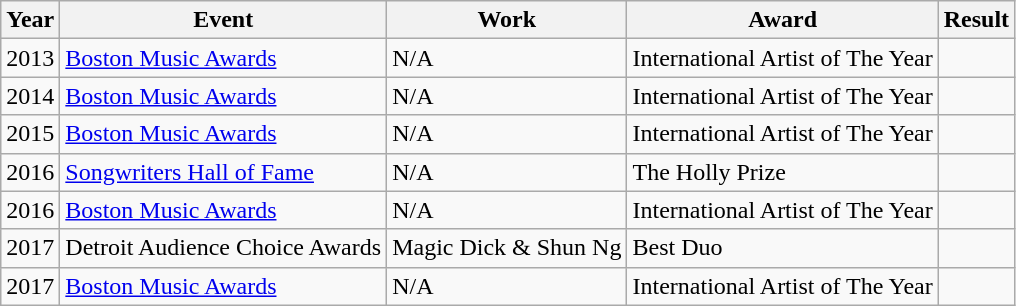<table class="wikitable">
<tr>
<th style="text-align:center;">Year</th>
<th style="text-align:center;">Event</th>
<th style="text-align:center;">Work</th>
<th style="text-align:center;">Award</th>
<th style="text-align:center;">Result</th>
</tr>
<tr>
<td rowspan="1">2013</td>
<td><a href='#'>Boston Music Awards</a></td>
<td>N/A</td>
<td>International Artist of The Year</td>
<td></td>
</tr>
<tr>
<td rowspan="1">2014</td>
<td><a href='#'>Boston Music Awards</a></td>
<td>N/A</td>
<td>International Artist of The Year</td>
<td></td>
</tr>
<tr>
<td rowspan="1">2015</td>
<td><a href='#'>Boston Music Awards</a></td>
<td>N/A</td>
<td>International Artist of The Year</td>
<td></td>
</tr>
<tr>
<td rowspan="1">2016</td>
<td><a href='#'>Songwriters Hall of Fame</a></td>
<td>N/A</td>
<td>The Holly Prize</td>
<td></td>
</tr>
<tr>
<td rowspan="1">2016</td>
<td><a href='#'>Boston Music Awards</a></td>
<td>N/A</td>
<td>International Artist of The Year</td>
<td></td>
</tr>
<tr>
<td rowspan="1">2017</td>
<td>Detroit Audience Choice Awards</td>
<td>Magic Dick & Shun Ng</td>
<td>Best Duo</td>
<td></td>
</tr>
<tr>
<td rowspan="1">2017</td>
<td><a href='#'>Boston Music Awards</a></td>
<td>N/A</td>
<td>International Artist of The Year</td>
<td></td>
</tr>
</table>
